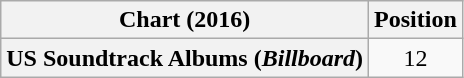<table class="wikitable plainrowheaders" style="text-align:center">
<tr>
<th scope="col">Chart (2016)</th>
<th scope="col">Position</th>
</tr>
<tr>
<th scope="row">US Soundtrack Albums (<em>Billboard</em>)</th>
<td>12</td>
</tr>
</table>
